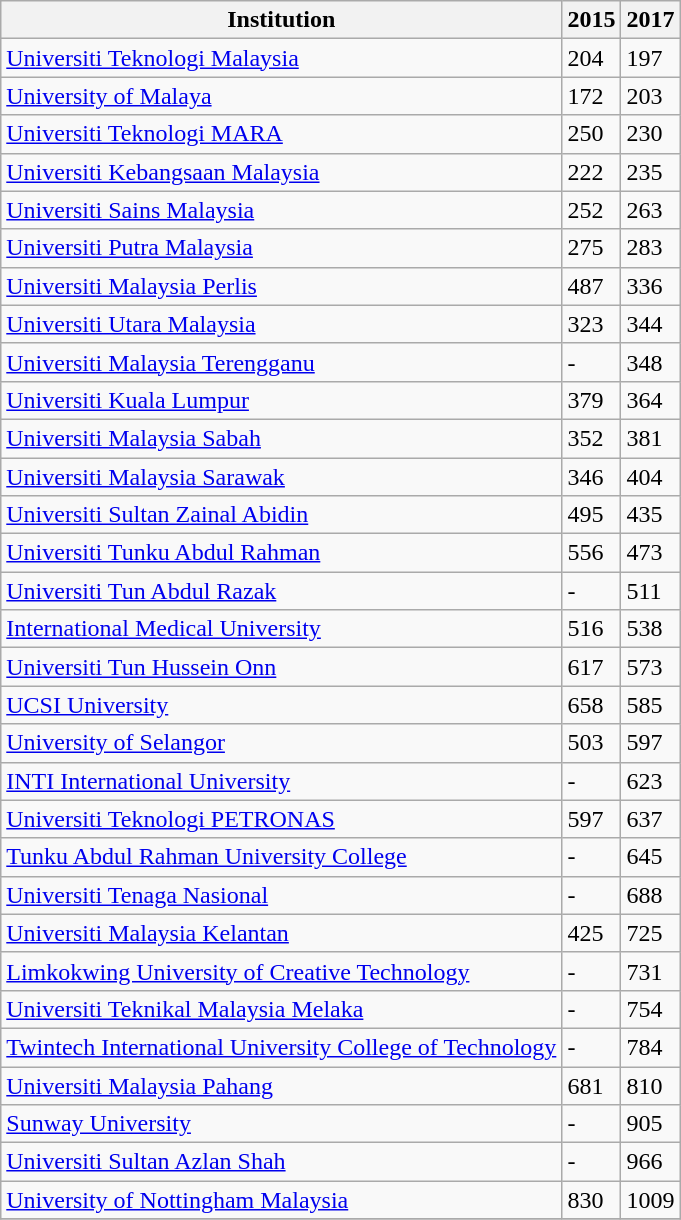<table class="sortable wikitable" border="1">
<tr>
<th>Institution</th>
<th>2015</th>
<th>2017</th>
</tr>
<tr>
<td><a href='#'>Universiti Teknologi Malaysia</a></td>
<td>204</td>
<td>197</td>
</tr>
<tr>
<td><a href='#'>University of Malaya</a></td>
<td>172</td>
<td>203</td>
</tr>
<tr>
<td><a href='#'>Universiti Teknologi MARA</a></td>
<td>250</td>
<td>230</td>
</tr>
<tr>
<td><a href='#'>Universiti Kebangsaan Malaysia</a></td>
<td>222</td>
<td>235</td>
</tr>
<tr>
<td><a href='#'>Universiti Sains Malaysia</a></td>
<td>252</td>
<td>263</td>
</tr>
<tr>
<td><a href='#'>Universiti Putra Malaysia</a></td>
<td>275</td>
<td>283</td>
</tr>
<tr>
<td><a href='#'>Universiti Malaysia Perlis</a></td>
<td>487</td>
<td>336</td>
</tr>
<tr>
<td><a href='#'>Universiti Utara Malaysia</a></td>
<td>323</td>
<td>344</td>
</tr>
<tr>
<td><a href='#'>Universiti Malaysia Terengganu</a></td>
<td>-</td>
<td>348</td>
</tr>
<tr>
<td><a href='#'>Universiti Kuala Lumpur</a></td>
<td>379</td>
<td>364</td>
</tr>
<tr>
<td><a href='#'>Universiti Malaysia Sabah</a></td>
<td>352</td>
<td>381</td>
</tr>
<tr>
<td><a href='#'>Universiti Malaysia Sarawak</a></td>
<td>346</td>
<td>404</td>
</tr>
<tr>
<td><a href='#'>Universiti Sultan Zainal Abidin</a></td>
<td>495</td>
<td>435</td>
</tr>
<tr>
<td><a href='#'>Universiti Tunku Abdul Rahman</a></td>
<td>556</td>
<td>473</td>
</tr>
<tr>
<td><a href='#'>Universiti Tun Abdul Razak</a></td>
<td>-</td>
<td>511</td>
</tr>
<tr>
<td><a href='#'>International Medical University</a></td>
<td>516</td>
<td>538</td>
</tr>
<tr>
<td><a href='#'>Universiti Tun Hussein Onn</a></td>
<td>617</td>
<td>573</td>
</tr>
<tr>
<td><a href='#'>UCSI University</a></td>
<td>658</td>
<td>585</td>
</tr>
<tr>
<td><a href='#'>University of Selangor</a></td>
<td>503</td>
<td>597</td>
</tr>
<tr>
<td><a href='#'>INTI International University</a></td>
<td>-</td>
<td>623</td>
</tr>
<tr>
<td><a href='#'>Universiti Teknologi PETRONAS</a></td>
<td>597</td>
<td>637</td>
</tr>
<tr>
<td><a href='#'>Tunku Abdul Rahman University College</a></td>
<td>-</td>
<td>645</td>
</tr>
<tr>
<td><a href='#'>Universiti Tenaga Nasional</a></td>
<td>-</td>
<td>688</td>
</tr>
<tr>
<td><a href='#'>Universiti Malaysia Kelantan</a></td>
<td>425</td>
<td>725</td>
</tr>
<tr>
<td><a href='#'>Limkokwing University of Creative Technology</a></td>
<td>-</td>
<td>731</td>
</tr>
<tr>
<td><a href='#'>Universiti Teknikal Malaysia Melaka</a></td>
<td>-</td>
<td>754</td>
</tr>
<tr>
<td><a href='#'>Twintech International University College of Technology</a></td>
<td>-</td>
<td>784</td>
</tr>
<tr>
<td><a href='#'>Universiti Malaysia Pahang</a></td>
<td>681</td>
<td>810</td>
</tr>
<tr>
<td><a href='#'>Sunway University</a></td>
<td>-</td>
<td>905</td>
</tr>
<tr>
<td><a href='#'>Universiti Sultan Azlan Shah</a></td>
<td>-</td>
<td>966</td>
</tr>
<tr>
<td><a href='#'>University of Nottingham Malaysia</a></td>
<td>830</td>
<td>1009</td>
</tr>
<tr>
</tr>
</table>
